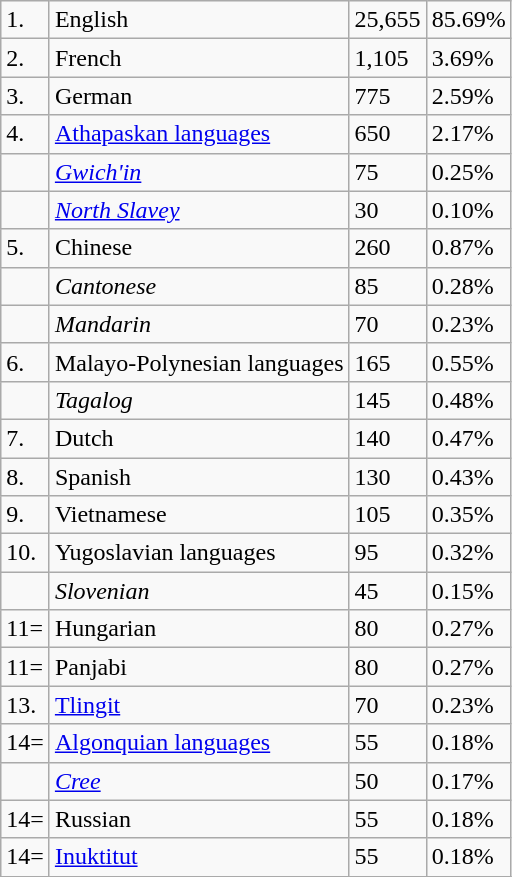<table class="wikitable">
<tr>
<td>1.</td>
<td>English</td>
<td>25,655</td>
<td>85.69%</td>
</tr>
<tr>
<td>2.</td>
<td>French</td>
<td>1,105</td>
<td>3.69%</td>
</tr>
<tr>
<td>3.</td>
<td>German</td>
<td>775</td>
<td>2.59%</td>
</tr>
<tr>
<td>4.</td>
<td><a href='#'>Athapaskan languages</a></td>
<td>650</td>
<td>2.17%</td>
</tr>
<tr>
<td></td>
<td><em><a href='#'>Gwich'in</a></em></td>
<td>75</td>
<td>0.25%</td>
</tr>
<tr>
<td></td>
<td><em><a href='#'>North Slavey</a></em></td>
<td>30</td>
<td>0.10%</td>
</tr>
<tr>
<td>5.</td>
<td>Chinese</td>
<td>260</td>
<td>0.87%</td>
</tr>
<tr>
<td></td>
<td><em>Cantonese</em></td>
<td>85</td>
<td>0.28%</td>
</tr>
<tr>
<td></td>
<td><em>Mandarin</em></td>
<td>70</td>
<td>0.23%</td>
</tr>
<tr>
<td>6.</td>
<td>Malayo-Polynesian languages</td>
<td>165</td>
<td>0.55%</td>
</tr>
<tr>
<td></td>
<td><em>Tagalog</em></td>
<td>145</td>
<td>0.48%</td>
</tr>
<tr>
<td>7.</td>
<td>Dutch</td>
<td>140</td>
<td>0.47%</td>
</tr>
<tr>
<td>8.</td>
<td>Spanish</td>
<td>130</td>
<td>0.43%</td>
</tr>
<tr>
<td>9.</td>
<td>Vietnamese</td>
<td>105</td>
<td>0.35%</td>
</tr>
<tr>
<td>10.</td>
<td>Yugoslavian languages</td>
<td>95</td>
<td>0.32%</td>
</tr>
<tr>
<td></td>
<td><em>Slovenian</em></td>
<td>45</td>
<td>0.15%</td>
</tr>
<tr>
<td>11=</td>
<td>Hungarian</td>
<td>80</td>
<td>0.27%</td>
</tr>
<tr>
<td>11=</td>
<td>Panjabi</td>
<td>80</td>
<td>0.27%</td>
</tr>
<tr>
<td>13.</td>
<td><a href='#'>Tlingit</a></td>
<td>70</td>
<td>0.23%</td>
</tr>
<tr>
<td>14=</td>
<td><a href='#'>Algonquian languages</a></td>
<td>55</td>
<td>0.18%</td>
</tr>
<tr>
<td></td>
<td><em><a href='#'>Cree</a></em></td>
<td>50</td>
<td>0.17%</td>
</tr>
<tr>
<td>14=</td>
<td>Russian</td>
<td>55</td>
<td>0.18%</td>
</tr>
<tr>
<td>14=</td>
<td><a href='#'>Inuktitut</a></td>
<td>55</td>
<td>0.18%</td>
</tr>
<tr>
</tr>
</table>
